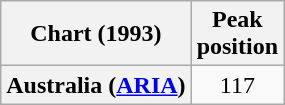<table class="wikitable plainrowheaders" style="text-align:center">
<tr>
<th scope="col">Chart (1993)</th>
<th scope="col">Peak<br>position</th>
</tr>
<tr>
<th scope="row">Australia (<a href='#'>ARIA</a>)</th>
<td>117</td>
</tr>
</table>
